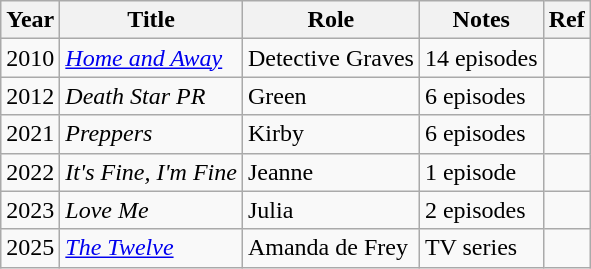<table class="wikitable sortable">
<tr>
<th>Year</th>
<th>Title</th>
<th>Role</th>
<th>Notes</th>
<th>Ref</th>
</tr>
<tr>
<td>2010</td>
<td><em><a href='#'>Home and Away</a></em></td>
<td>Detective Graves</td>
<td>14 episodes</td>
<td></td>
</tr>
<tr>
<td>2012</td>
<td><em>Death Star PR</em></td>
<td>Green</td>
<td>6 episodes</td>
<td></td>
</tr>
<tr>
<td>2021</td>
<td><em>Preppers</em></td>
<td>Kirby</td>
<td>6 episodes</td>
<td></td>
</tr>
<tr>
<td>2022</td>
<td><em>It's Fine, I'm Fine</em></td>
<td>Jeanne</td>
<td>1 episode</td>
<td></td>
</tr>
<tr>
<td>2023</td>
<td><em>Love Me</em></td>
<td>Julia</td>
<td>2 episodes</td>
<td></td>
</tr>
<tr>
<td>2025</td>
<td><a href='#'><em>The Twelve</em></a></td>
<td>Amanda de Frey</td>
<td>TV series</td>
<td></td>
</tr>
</table>
